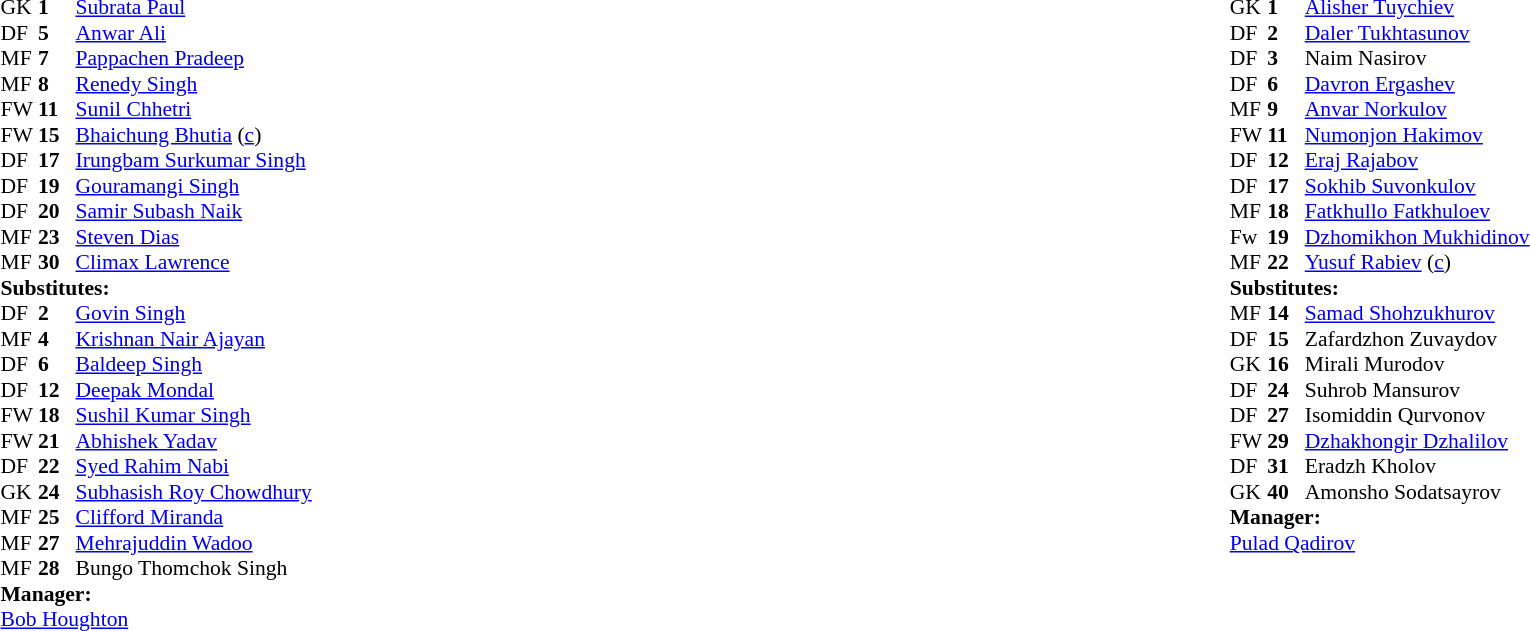<table width="100%">
<tr>
<td valign="top" width="50%"><br><table style="font-size: 90%" cellspacing="0" cellpadding="0">
<tr>
<td colspan="4"></td>
</tr>
<tr>
<th width="25"></th>
<th width="25"></th>
<th width="200"></th>
<th></th>
</tr>
<tr>
<td>GK</td>
<td><strong>1</strong></td>
<td><a href='#'>Subrata Paul</a></td>
</tr>
<tr>
<td>DF</td>
<td><strong>5</strong></td>
<td><a href='#'>Anwar Ali</a></td>
</tr>
<tr>
<td>MF</td>
<td><strong>7</strong></td>
<td><a href='#'>Pappachen Pradeep</a> </td>
</tr>
<tr>
<td>MF</td>
<td><strong>8</strong></td>
<td><a href='#'>Renedy Singh</a></td>
</tr>
<tr>
<td>FW</td>
<td><strong>11</strong></td>
<td><a href='#'>Sunil Chhetri</a></td>
</tr>
<tr>
<td>FW</td>
<td><strong>15</strong></td>
<td><a href='#'>Bhaichung Bhutia</a> (<a href='#'>c</a>) </td>
</tr>
<tr>
<td>DF</td>
<td><strong>17</strong></td>
<td><a href='#'>Irungbam Surkumar Singh</a></td>
</tr>
<tr>
<td>DF</td>
<td><strong>19</strong></td>
<td><a href='#'>Gouramangi Singh</a></td>
</tr>
<tr>
<td>DF</td>
<td><strong>20</strong></td>
<td><a href='#'>Samir Subash Naik</a> </td>
</tr>
<tr>
<td>MF</td>
<td><strong>23</strong></td>
<td><a href='#'>Steven Dias</a> </td>
</tr>
<tr>
<td>MF</td>
<td><strong>30</strong></td>
<td><a href='#'>Climax Lawrence</a></td>
</tr>
<tr>
<td colspan=3><strong>Substitutes:</strong></td>
</tr>
<tr>
<td>DF</td>
<td><strong>2</strong></td>
<td><a href='#'>Govin Singh</a></td>
</tr>
<tr>
<td>MF</td>
<td><strong>4</strong></td>
<td><a href='#'>Krishnan Nair Ajayan</a></td>
</tr>
<tr>
<td>DF</td>
<td><strong>6</strong></td>
<td><a href='#'>Baldeep Singh</a></td>
</tr>
<tr>
<td>DF</td>
<td><strong>12</strong></td>
<td><a href='#'>Deepak Mondal</a></td>
</tr>
<tr>
<td>FW</td>
<td><strong>18</strong></td>
<td><a href='#'>Sushil Kumar Singh</a> </td>
</tr>
<tr>
<td>FW</td>
<td><strong>21</strong></td>
<td><a href='#'>Abhishek Yadav</a></td>
</tr>
<tr>
<td>DF</td>
<td><strong>22</strong></td>
<td><a href='#'>Syed Rahim Nabi</a></td>
</tr>
<tr>
<td>GK</td>
<td><strong>24</strong></td>
<td><a href='#'>Subhasish Roy Chowdhury</a></td>
</tr>
<tr>
<td>MF</td>
<td><strong>25</strong></td>
<td><a href='#'>Clifford Miranda</a> </td>
</tr>
<tr>
<td>MF</td>
<td><strong>27</strong></td>
<td><a href='#'>Mehrajuddin Wadoo</a>  </td>
</tr>
<tr>
<td>MF</td>
<td><strong>28</strong></td>
<td>Bungo Thomchok Singh</td>
</tr>
<tr>
<td colspan=4><strong>Manager:</strong></td>
</tr>
<tr>
<td colspan="4"> <a href='#'>Bob Houghton</a></td>
</tr>
</table>
</td>
<td valign="top" width="50%"><br><table style="font-size: 90%" cellspacing="0" cellpadding="0" align="center">
<tr>
<td colspan="4"></td>
</tr>
<tr>
<th width="25"></th>
<th width="25"></th>
<th width="200"></th>
<th></th>
</tr>
<tr>
<td>GK</td>
<td><strong>1</strong></td>
<td><a href='#'>Alisher Tuychiev</a></td>
</tr>
<tr>
<td>DF</td>
<td><strong>2</strong></td>
<td><a href='#'>Daler Tukhtasunov</a></td>
</tr>
<tr>
<td>DF</td>
<td><strong>3</strong></td>
<td>Naim Nasirov </td>
</tr>
<tr>
<td>DF</td>
<td><strong>6</strong></td>
<td><a href='#'>Davron Ergashev</a></td>
</tr>
<tr>
<td>MF</td>
<td><strong>9</strong></td>
<td><a href='#'>Anvar Norkulov</a></td>
</tr>
<tr>
<td>FW</td>
<td><strong>11</strong></td>
<td><a href='#'>Numonjon Hakimov</a> </td>
</tr>
<tr>
<td>DF</td>
<td><strong>12</strong></td>
<td><a href='#'>Eraj Rajabov</a></td>
</tr>
<tr>
<td>DF</td>
<td><strong>17</strong></td>
<td><a href='#'>Sokhib Suvonkulov</a> </td>
</tr>
<tr>
<td>MF</td>
<td><strong>18</strong></td>
<td><a href='#'>Fatkhullo Fatkhuloev</a> </td>
</tr>
<tr>
<td>Fw</td>
<td><strong>19</strong></td>
<td><a href='#'>Dzhomikhon Mukhidinov</a></td>
</tr>
<tr>
<td>MF</td>
<td><strong>22</strong></td>
<td><a href='#'>Yusuf Rabiev</a> (<a href='#'>c</a>)</td>
</tr>
<tr>
<td colspan=3><strong>Substitutes:</strong></td>
</tr>
<tr>
<td>MF</td>
<td><strong>14</strong></td>
<td><a href='#'>Samad Shohzukhurov</a> </td>
</tr>
<tr>
<td>DF</td>
<td><strong>15</strong></td>
<td>Zafardzhon Zuvaydov</td>
</tr>
<tr>
<td>GK</td>
<td><strong>16</strong></td>
<td>Mirali Murodov</td>
</tr>
<tr>
<td>DF</td>
<td><strong>24</strong></td>
<td>Suhrob Mansurov</td>
</tr>
<tr>
<td>DF</td>
<td><strong>27</strong></td>
<td>Isomiddin Qurvonov</td>
</tr>
<tr>
<td>FW</td>
<td><strong>29</strong></td>
<td><a href='#'>Dzhakhongir Dzhalilov</a> </td>
</tr>
<tr>
<td>DF</td>
<td><strong>31</strong></td>
<td>Eradzh Kholov</td>
</tr>
<tr>
<td>GK</td>
<td><strong>40</strong></td>
<td>Amonsho Sodatsayrov</td>
</tr>
<tr>
<td colspan=4><strong>Manager:</strong></td>
</tr>
<tr>
<td colspan="4"><a href='#'>Pulad Qadirov</a></td>
</tr>
</table>
</td>
</tr>
</table>
